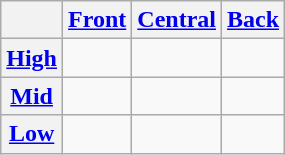<table class="wikitable" style="text-align:center;">
<tr>
<th rowspan="1"></th>
<th colspan="1"><a href='#'>Front</a></th>
<th colspan="1"><a href='#'>Central</a></th>
<th colspan="1"><a href='#'>Back</a></th>
</tr>
<tr>
<th><a href='#'>High</a></th>
<td></td>
<td></td>
<td></td>
</tr>
<tr>
<th><a href='#'>Mid</a></th>
<td></td>
<td></td>
<td></td>
</tr>
<tr>
<th><a href='#'>Low</a></th>
<td></td>
<td></td>
<td></td>
</tr>
</table>
